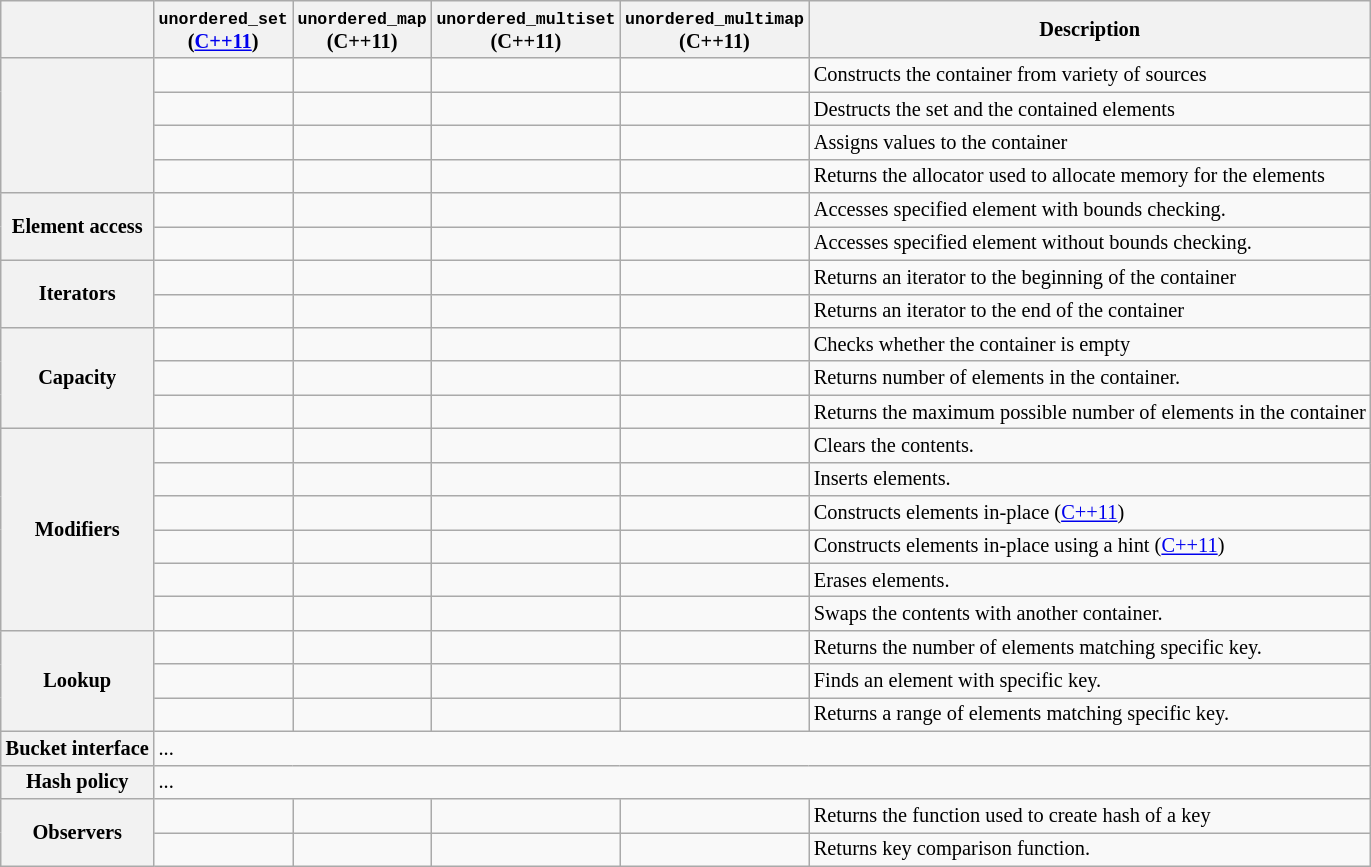<table class="wikitable" style="font-size:0.85em">
<tr>
<th></th>
<th><code>unordered_set</code><br>(<a href='#'>C++11</a>)</th>
<th><code>unordered_map</code><br>(C++11)</th>
<th><code>unordered_multiset</code><br>(C++11)</th>
<th><code>unordered_multimap</code><br>(C++11)</th>
<th>Description</th>
</tr>
<tr>
<th rowspan=4></th>
<td></td>
<td></td>
<td></td>
<td></td>
<td>Constructs the container from variety of sources</td>
</tr>
<tr>
<td></td>
<td></td>
<td></td>
<td></td>
<td>Destructs the set and the contained elements</td>
</tr>
<tr>
<td><code></code></td>
<td><code></code></td>
<td><code></code></td>
<td><code></code></td>
<td>Assigns values to the container</td>
</tr>
<tr>
<td><code></code></td>
<td><code></code></td>
<td><code></code></td>
<td><code></code></td>
<td>Returns the allocator used to allocate memory for the elements</td>
</tr>
<tr>
<th rowspan=2>Element access</th>
<td></td>
<td><code></code></td>
<td></td>
<td></td>
<td>Accesses specified element with bounds checking.</td>
</tr>
<tr>
<td></td>
<td><code></code></td>
<td></td>
<td></td>
<td>Accesses specified element without bounds checking.</td>
</tr>
<tr>
<th rowspan=2>Iterators</th>
<td><code></code></td>
<td><code></code></td>
<td><code></code></td>
<td><code></code></td>
<td>Returns an iterator to the beginning of the container</td>
</tr>
<tr>
<td><code></code></td>
<td><code></code></td>
<td><code></code></td>
<td><code></code></td>
<td>Returns an iterator to the end of the container</td>
</tr>
<tr>
<th rowspan=3>Capacity</th>
<td><code></code></td>
<td><code></code></td>
<td><code></code></td>
<td><code></code></td>
<td>Checks whether the container is empty</td>
</tr>
<tr>
<td><code></code></td>
<td><code></code></td>
<td><code></code></td>
<td><code></code></td>
<td>Returns number of elements in the container.</td>
</tr>
<tr>
<td><code></code></td>
<td><code></code></td>
<td><code></code></td>
<td><code></code></td>
<td>Returns the maximum possible number of elements in the container</td>
</tr>
<tr>
<th rowspan=6>Modifiers</th>
<td><code></code></td>
<td><code></code></td>
<td><code></code></td>
<td><code></code></td>
<td>Clears the contents.</td>
</tr>
<tr>
<td><code></code></td>
<td><code></code></td>
<td><code></code></td>
<td><code></code></td>
<td>Inserts elements.</td>
</tr>
<tr>
<td><code></code></td>
<td><code></code></td>
<td><code></code></td>
<td><code></code></td>
<td>Constructs elements in-place (<a href='#'>C++11</a>)</td>
</tr>
<tr>
<td><code></code></td>
<td><code></code></td>
<td><code></code></td>
<td><code></code></td>
<td>Constructs elements in-place using a hint (<a href='#'>C++11</a>)</td>
</tr>
<tr>
<td><code></code></td>
<td><code></code></td>
<td><code></code></td>
<td><code></code></td>
<td>Erases elements.</td>
</tr>
<tr>
<td><code></code></td>
<td><code></code></td>
<td><code></code></td>
<td><code></code></td>
<td>Swaps the contents with another container.</td>
</tr>
<tr>
<th rowspan=3>Lookup</th>
<td><code></code></td>
<td><code></code></td>
<td><code></code></td>
<td><code></code></td>
<td>Returns the number of elements matching specific key.</td>
</tr>
<tr>
<td><code></code></td>
<td><code></code></td>
<td><code></code></td>
<td><code></code></td>
<td>Finds an element with specific key.</td>
</tr>
<tr>
<td><code></code></td>
<td><code></code></td>
<td><code></code></td>
<td><code></code></td>
<td>Returns a range of elements matching specific key.</td>
</tr>
<tr>
<th rowspan=1>Bucket interface</th>
<td colspan=5>...</td>
</tr>
<tr>
<th rowspan=1>Hash policy</th>
<td colspan=5>...</td>
</tr>
<tr>
<th rowspan=2>Observers</th>
<td><code></code></td>
<td><code></code></td>
<td><code></code></td>
<td><code></code></td>
<td>Returns the function used to create hash of a key</td>
</tr>
<tr>
<td><code></code></td>
<td><code></code></td>
<td><code></code></td>
<td><code></code></td>
<td>Returns key comparison function.</td>
</tr>
</table>
